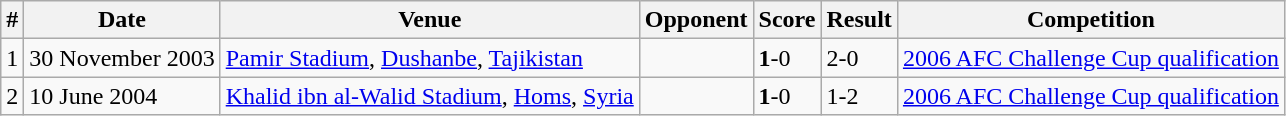<table class="wikitable">
<tr>
<th>#</th>
<th>Date</th>
<th>Venue</th>
<th>Opponent</th>
<th>Score</th>
<th>Result</th>
<th>Competition</th>
</tr>
<tr>
<td>1</td>
<td>30 November 2003</td>
<td><a href='#'>Pamir Stadium</a>, <a href='#'>Dushanbe</a>, <a href='#'>Tajikistan</a></td>
<td></td>
<td><strong>1</strong>-0</td>
<td>2-0</td>
<td><a href='#'>2006 AFC Challenge Cup qualification</a></td>
</tr>
<tr>
<td>2</td>
<td>10 June 2004</td>
<td><a href='#'>Khalid ibn al-Walid Stadium</a>, <a href='#'>Homs</a>, <a href='#'>Syria</a></td>
<td></td>
<td><strong>1</strong>-0</td>
<td>1-2</td>
<td><a href='#'>2006 AFC Challenge Cup qualification</a></td>
</tr>
</table>
